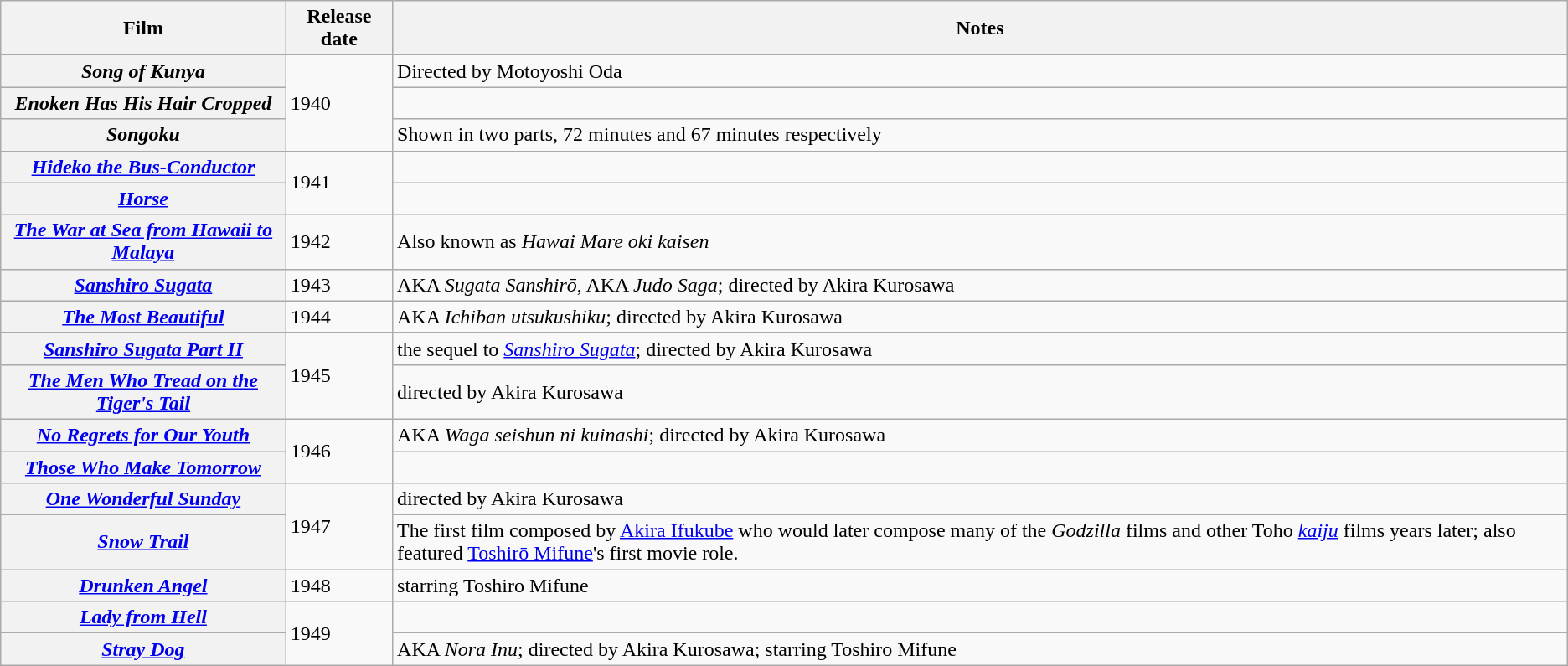<table class="wikitable">
<tr>
<th>Film</th>
<th>Release date</th>
<th>Notes</th>
</tr>
<tr>
<th scope="row"><em>Song of Kunya</em></th>
<td rowspan="3">1940</td>
<td>Directed by Motoyoshi Oda</td>
</tr>
<tr>
<th scope="row"><em>Enoken Has His Hair Cropped</em></th>
<td></td>
</tr>
<tr>
<th scope="row"><em>Songoku</em></th>
<td>Shown in two parts, 72 minutes and 67 minutes respectively</td>
</tr>
<tr>
<th scope="row"><em><a href='#'>Hideko the Bus-Conductor</a></em></th>
<td rowspan="2">1941</td>
<td></td>
</tr>
<tr>
<th scope="row"><em><a href='#'>Horse</a></em></th>
<td></td>
</tr>
<tr>
<th scope="row"><em><a href='#'>The War at Sea from Hawaii to Malaya</a></em></th>
<td>1942</td>
<td>Also known as <em>Hawai Mare oki kaisen</em></td>
</tr>
<tr>
<th scope="row"><em><a href='#'>Sanshiro Sugata</a></em></th>
<td>1943</td>
<td>AKA <em>Sugata Sanshirō</em>, AKA <em>Judo Saga</em>; directed by Akira Kurosawa</td>
</tr>
<tr>
<th scope="row"><em><a href='#'>The Most Beautiful</a></em></th>
<td>1944</td>
<td>AKA <em>Ichiban utsukushiku</em>; directed by Akira Kurosawa</td>
</tr>
<tr>
<th scope="row"><em><a href='#'>Sanshiro Sugata Part II</a></em></th>
<td rowspan="2">1945</td>
<td>the sequel to <em><a href='#'>Sanshiro Sugata</a></em>; directed by Akira Kurosawa</td>
</tr>
<tr>
<th scope="row"><em><a href='#'>The Men Who Tread on the Tiger's Tail</a></em></th>
<td>directed by Akira Kurosawa</td>
</tr>
<tr>
<th scope="row"><em><a href='#'>No Regrets for Our Youth</a></em></th>
<td rowspan="2">1946</td>
<td>AKA <em>Waga seishun ni kuinashi</em>;  directed by Akira Kurosawa</td>
</tr>
<tr>
<th scope="row"><em><a href='#'>Those Who Make Tomorrow</a></em></th>
<td></td>
</tr>
<tr>
<th scope="row"><em><a href='#'>One Wonderful Sunday</a></em></th>
<td rowspan="2">1947</td>
<td>directed by Akira Kurosawa</td>
</tr>
<tr>
<th scope="row"><em><a href='#'>Snow Trail</a></em></th>
<td>The first film composed by <a href='#'>Akira Ifukube</a> who would later compose many of the <em>Godzilla</em> films and other Toho <em><a href='#'>kaiju</a></em> films years later; also featured <a href='#'>Toshirō Mifune</a>'s first movie role.</td>
</tr>
<tr>
<th scope="row"><em><a href='#'>Drunken Angel</a></em></th>
<td>1948</td>
<td>starring Toshiro Mifune</td>
</tr>
<tr>
<th scope="row"><em><a href='#'>Lady from Hell</a></em></th>
<td rowspan="2">1949</td>
<td></td>
</tr>
<tr>
<th scope="row"><em><a href='#'>Stray Dog</a></em></th>
<td>AKA <em>Nora Inu</em>; directed by Akira Kurosawa; starring Toshiro Mifune</td>
</tr>
</table>
